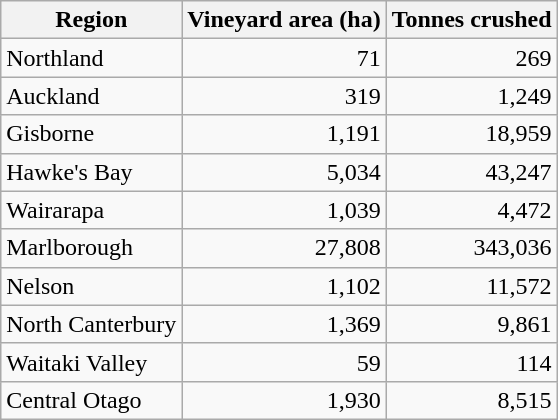<table class="wikitable sortable">
<tr>
<th>Region</th>
<th>Vineyard area (ha)</th>
<th>Tonnes crushed</th>
</tr>
<tr align=right>
<td align=left>Northland</td>
<td>71</td>
<td>269</td>
</tr>
<tr align=right>
<td align=left>Auckland</td>
<td>319</td>
<td>1,249</td>
</tr>
<tr align=right>
<td align=left>Gisborne</td>
<td>1,191</td>
<td>18,959</td>
</tr>
<tr align=right>
<td align=left>Hawke's Bay</td>
<td>5,034</td>
<td>43,247</td>
</tr>
<tr align=right>
<td align=left>Wairarapa</td>
<td>1,039</td>
<td>4,472</td>
</tr>
<tr align=right>
<td align=left>Marlborough</td>
<td>27,808</td>
<td>343,036</td>
</tr>
<tr align=right>
<td align=left>Nelson</td>
<td>1,102</td>
<td>11,572</td>
</tr>
<tr align=right>
<td align=left>North Canterbury</td>
<td>1,369</td>
<td>9,861</td>
</tr>
<tr align=right>
<td align=left>Waitaki Valley</td>
<td>59</td>
<td>114</td>
</tr>
<tr align=right>
<td align=left>Central Otago</td>
<td>1,930</td>
<td>8,515</td>
</tr>
</table>
